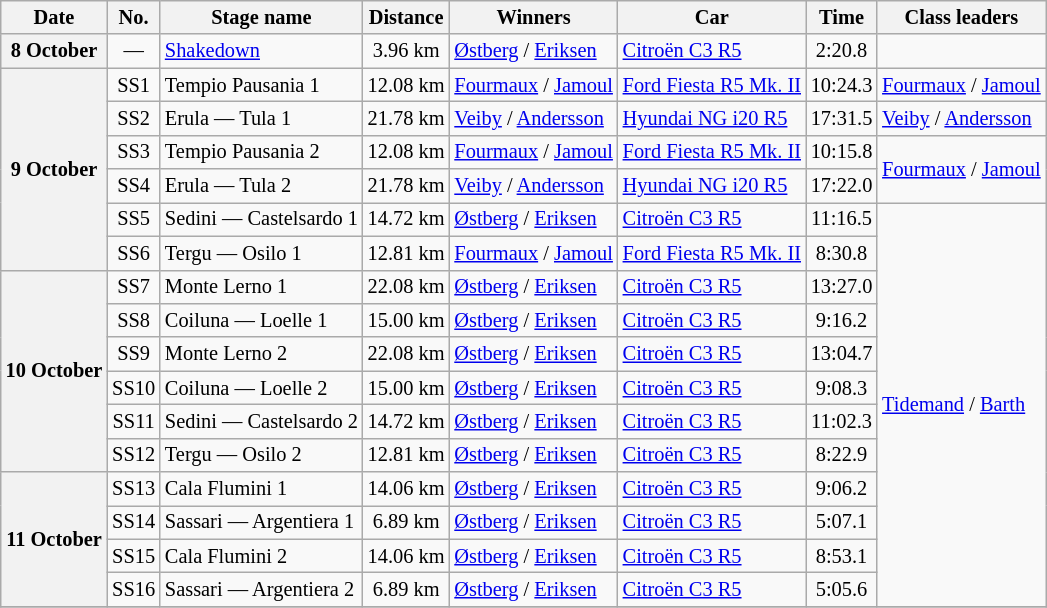<table class="wikitable" style="font-size: 85%;">
<tr>
<th>Date</th>
<th>No.</th>
<th>Stage name</th>
<th>Distance</th>
<th>Winners</th>
<th>Car</th>
<th>Time</th>
<th>Class leaders</th>
</tr>
<tr>
<th>8 October</th>
<td align="center">—</td>
<td><a href='#'>Shakedown</a></td>
<td align="center">3.96 km</td>
<td><a href='#'>Østberg</a> / <a href='#'>Eriksen</a></td>
<td><a href='#'>Citroën C3 R5</a></td>
<td align="center">2:20.8</td>
<td></td>
</tr>
<tr>
<th rowspan="6">9 October</th>
<td align="center">SS1</td>
<td>Tempio Pausania 1</td>
<td align="center">12.08 km</td>
<td><a href='#'>Fourmaux</a> / <a href='#'>Jamoul</a></td>
<td><a href='#'>Ford Fiesta R5 Mk. II</a></td>
<td align="center">10:24.3</td>
<td><a href='#'>Fourmaux</a> / <a href='#'>Jamoul</a></td>
</tr>
<tr>
<td align="center">SS2</td>
<td>Erula — Tula 1</td>
<td align="center">21.78 km</td>
<td><a href='#'>Veiby</a> / <a href='#'>Andersson</a></td>
<td><a href='#'>Hyundai NG i20 R5</a></td>
<td align="center">17:31.5</td>
<td><a href='#'>Veiby</a> / <a href='#'>Andersson</a></td>
</tr>
<tr>
<td align="center">SS3</td>
<td>Tempio Pausania 2</td>
<td align="center">12.08 km</td>
<td><a href='#'>Fourmaux</a> / <a href='#'>Jamoul</a></td>
<td><a href='#'>Ford Fiesta R5 Mk. II</a></td>
<td align="center">10:15.8</td>
<td rowspan="2"><a href='#'>Fourmaux</a> / <a href='#'>Jamoul</a></td>
</tr>
<tr>
<td align="center">SS4</td>
<td>Erula — Tula 2</td>
<td align="center">21.78 km</td>
<td><a href='#'>Veiby</a> / <a href='#'>Andersson</a></td>
<td><a href='#'>Hyundai NG i20 R5</a></td>
<td align="center">17:22.0</td>
</tr>
<tr>
<td align="center">SS5</td>
<td>Sedini — Castelsardo 1</td>
<td align="center">14.72 km</td>
<td><a href='#'>Østberg</a> / <a href='#'>Eriksen</a></td>
<td><a href='#'>Citroën C3 R5</a></td>
<td align="center">11:16.5</td>
<td rowspan="12"><a href='#'>Tidemand</a> / <a href='#'>Barth</a></td>
</tr>
<tr>
<td align="center">SS6</td>
<td>Tergu — Osilo 1</td>
<td align="center">12.81 km</td>
<td><a href='#'>Fourmaux</a> / <a href='#'>Jamoul</a></td>
<td><a href='#'>Ford Fiesta R5 Mk. II</a></td>
<td align="center">8:30.8</td>
</tr>
<tr>
<th rowspan="6">10 October</th>
<td align="center">SS7</td>
<td>Monte Lerno 1</td>
<td align="center">22.08 km</td>
<td><a href='#'>Østberg</a> / <a href='#'>Eriksen</a></td>
<td><a href='#'>Citroën C3 R5</a></td>
<td align="center">13:27.0</td>
</tr>
<tr>
<td align="center">SS8</td>
<td>Coiluna — Loelle 1</td>
<td align="center">15.00 km</td>
<td><a href='#'>Østberg</a> / <a href='#'>Eriksen</a></td>
<td><a href='#'>Citroën C3 R5</a></td>
<td align="center">9:16.2</td>
</tr>
<tr>
<td align="center">SS9</td>
<td>Monte Lerno 2</td>
<td align="center">22.08 km</td>
<td><a href='#'>Østberg</a> / <a href='#'>Eriksen</a></td>
<td><a href='#'>Citroën C3 R5</a></td>
<td align="center">13:04.7</td>
</tr>
<tr>
<td align="center">SS10</td>
<td>Coiluna — Loelle 2</td>
<td align="center">15.00 km</td>
<td><a href='#'>Østberg</a> / <a href='#'>Eriksen</a></td>
<td><a href='#'>Citroën C3 R5</a></td>
<td align="center">9:08.3</td>
</tr>
<tr>
<td align="center">SS11</td>
<td>Sedini — Castelsardo 2</td>
<td align="center">14.72 km</td>
<td><a href='#'>Østberg</a> / <a href='#'>Eriksen</a></td>
<td><a href='#'>Citroën C3 R5</a></td>
<td align="center">11:02.3</td>
</tr>
<tr>
<td align="center">SS12</td>
<td>Tergu — Osilo 2</td>
<td align="center">12.81 km</td>
<td><a href='#'>Østberg</a> / <a href='#'>Eriksen</a></td>
<td><a href='#'>Citroën C3 R5</a></td>
<td align="center">8:22.9</td>
</tr>
<tr>
<th rowspan="4">11 October</th>
<td align="center">SS13</td>
<td>Cala Flumini 1</td>
<td align="center">14.06 km</td>
<td><a href='#'>Østberg</a> / <a href='#'>Eriksen</a></td>
<td><a href='#'>Citroën C3 R5</a></td>
<td align="center">9:06.2</td>
</tr>
<tr>
<td align="center">SS14</td>
<td>Sassari — Argentiera 1</td>
<td align="center">6.89 km</td>
<td><a href='#'>Østberg</a> / <a href='#'>Eriksen</a></td>
<td><a href='#'>Citroën C3 R5</a></td>
<td align="center">5:07.1</td>
</tr>
<tr>
<td align="center">SS15</td>
<td>Cala Flumini 2</td>
<td align="center">14.06 km</td>
<td><a href='#'>Østberg</a> / <a href='#'>Eriksen</a></td>
<td><a href='#'>Citroën C3 R5</a></td>
<td align="center">8:53.1</td>
</tr>
<tr>
<td align="center">SS16</td>
<td>Sassari — Argentiera 2</td>
<td align="center">6.89 km</td>
<td><a href='#'>Østberg</a> / <a href='#'>Eriksen</a></td>
<td><a href='#'>Citroën C3 R5</a></td>
<td align="center">5:05.6</td>
</tr>
<tr>
</tr>
</table>
